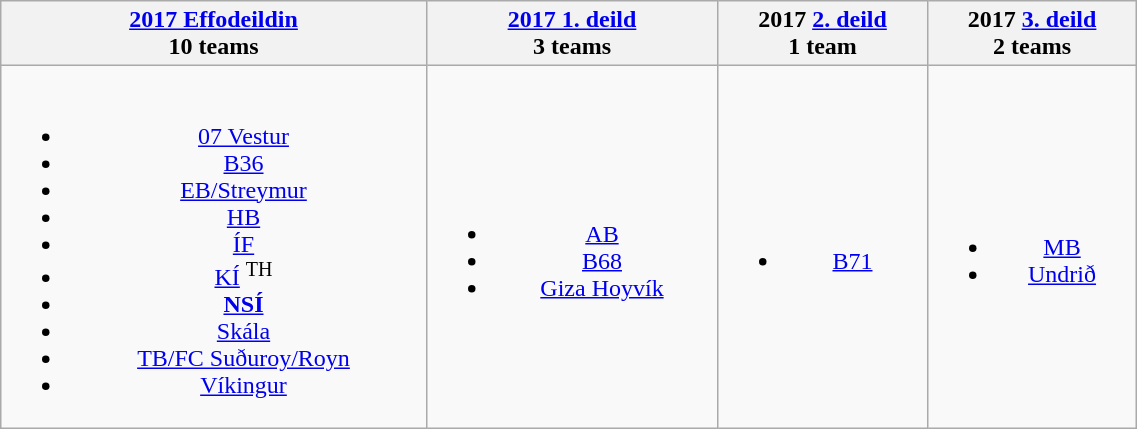<table class="wikitable" style="text-align:center;" width="60%">
<tr>
<th><strong><a href='#'>2017 Effodeildin</a></strong><br>10 teams</th>
<th><strong><a href='#'>2017 1. deild</a></strong><br>3 teams</th>
<th><strong>2017 <a href='#'>2. deild</a></strong><br>1 team</th>
<th><strong>2017 <a href='#'>3. deild</a></strong><br>2 teams</th>
</tr>
<tr>
<td><br><ul><li><a href='#'>07 Vestur</a></li><li><a href='#'>B36</a></li><li><a href='#'>EB/Streymur</a></li><li><a href='#'>HB</a></li><li><a href='#'>ÍF</a></li><li><a href='#'>KÍ</a> <sup>TH</sup></li><li><strong><a href='#'>NSÍ</a></strong></li><li><a href='#'>Skála</a></li><li><a href='#'>TB/FC Suðuroy/Royn</a></li><li><a href='#'>Víkingur</a></li></ul></td>
<td><br><ul><li><a href='#'>AB</a></li><li><a href='#'>B68</a></li><li><a href='#'>Giza Hoyvík</a></li></ul></td>
<td><br><ul><li><a href='#'>B71</a></li></ul></td>
<td><br><ul><li><a href='#'>MB</a></li><li><a href='#'>Undrið</a></li></ul></td>
</tr>
</table>
